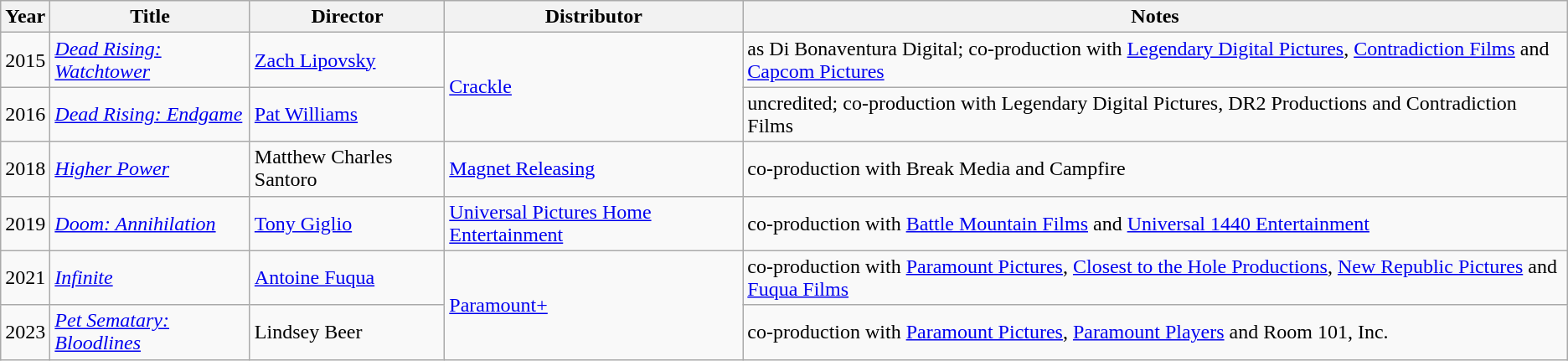<table class="wikitable sortable">
<tr>
<th>Year</th>
<th>Title</th>
<th>Director</th>
<th>Distributor</th>
<th>Notes</th>
</tr>
<tr>
<td>2015</td>
<td><em><a href='#'>Dead Rising: Watchtower</a></em></td>
<td><a href='#'>Zach Lipovsky</a></td>
<td rowspan="2"><a href='#'>Crackle</a></td>
<td>as Di Bonaventura Digital; co-production with <a href='#'>Legendary Digital Pictures</a>, <a href='#'>Contradiction Films</a> and <a href='#'>Capcom Pictures</a></td>
</tr>
<tr>
<td>2016</td>
<td><em><a href='#'>Dead Rising: Endgame</a></em></td>
<td><a href='#'>Pat Williams</a></td>
<td>uncredited; co-production with Legendary Digital Pictures, DR2 Productions and Contradiction Films</td>
</tr>
<tr>
<td>2018</td>
<td><em><a href='#'>Higher Power</a></em></td>
<td>Matthew Charles Santoro</td>
<td><a href='#'>Magnet Releasing</a></td>
<td>co-production with Break Media and Campfire</td>
</tr>
<tr>
<td>2019</td>
<td><em><a href='#'>Doom: Annihilation</a></em></td>
<td><a href='#'>Tony Giglio</a></td>
<td><a href='#'>Universal Pictures Home Entertainment</a></td>
<td>co-production with <a href='#'>Battle Mountain Films</a> and <a href='#'>Universal 1440 Entertainment</a></td>
</tr>
<tr>
<td>2021</td>
<td><em><a href='#'>Infinite</a></em></td>
<td><a href='#'>Antoine Fuqua</a></td>
<td rowspan="2"><a href='#'>Paramount+</a></td>
<td>co-production with <a href='#'>Paramount Pictures</a>, <a href='#'>Closest to the Hole Productions</a>, <a href='#'>New Republic Pictures</a> and <a href='#'>Fuqua Films</a></td>
</tr>
<tr>
<td>2023</td>
<td><em><a href='#'>Pet Sematary: Bloodlines</a></em></td>
<td>Lindsey Beer</td>
<td>co-production with <a href='#'>Paramount Pictures</a>, <a href='#'>Paramount Players</a> and Room 101, Inc.</td>
</tr>
</table>
